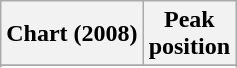<table class="wikitable sortable">
<tr>
<th>Chart (2008)</th>
<th>Peak<br>position</th>
</tr>
<tr>
</tr>
<tr>
</tr>
</table>
